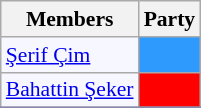<table class=wikitable style="border:1px solid #8888aa; background-color:#f7f8ff; padding:0px; font-size:90%;">
<tr>
<th>Members</th>
<th>Party</th>
</tr>
<tr>
<td><a href='#'>Şerif Çim</a></td>
<td style="background: #2E9AFE"></td>
</tr>
<tr>
<td><a href='#'>Bahattin Şeker</a></td>
<td style="background: #ff0000"></td>
</tr>
<tr>
</tr>
</table>
